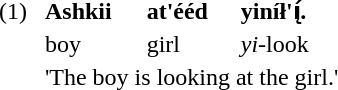<table cellspacing="0" cellpadding="2" style="margin-left:2em">
<tr>
<td>(1)  </td>
<td><strong>Ashkii</strong></td>
<td><strong>at'ééd</strong></td>
<td><strong>yiníł'į́.</strong></td>
</tr>
<tr>
<td></td>
<td>boy</td>
<td>girl</td>
<td><em>yi</em>-look</td>
</tr>
<tr>
<td></td>
<td COLSPAN=3>'The boy is looking at the girl.'</td>
</tr>
</table>
